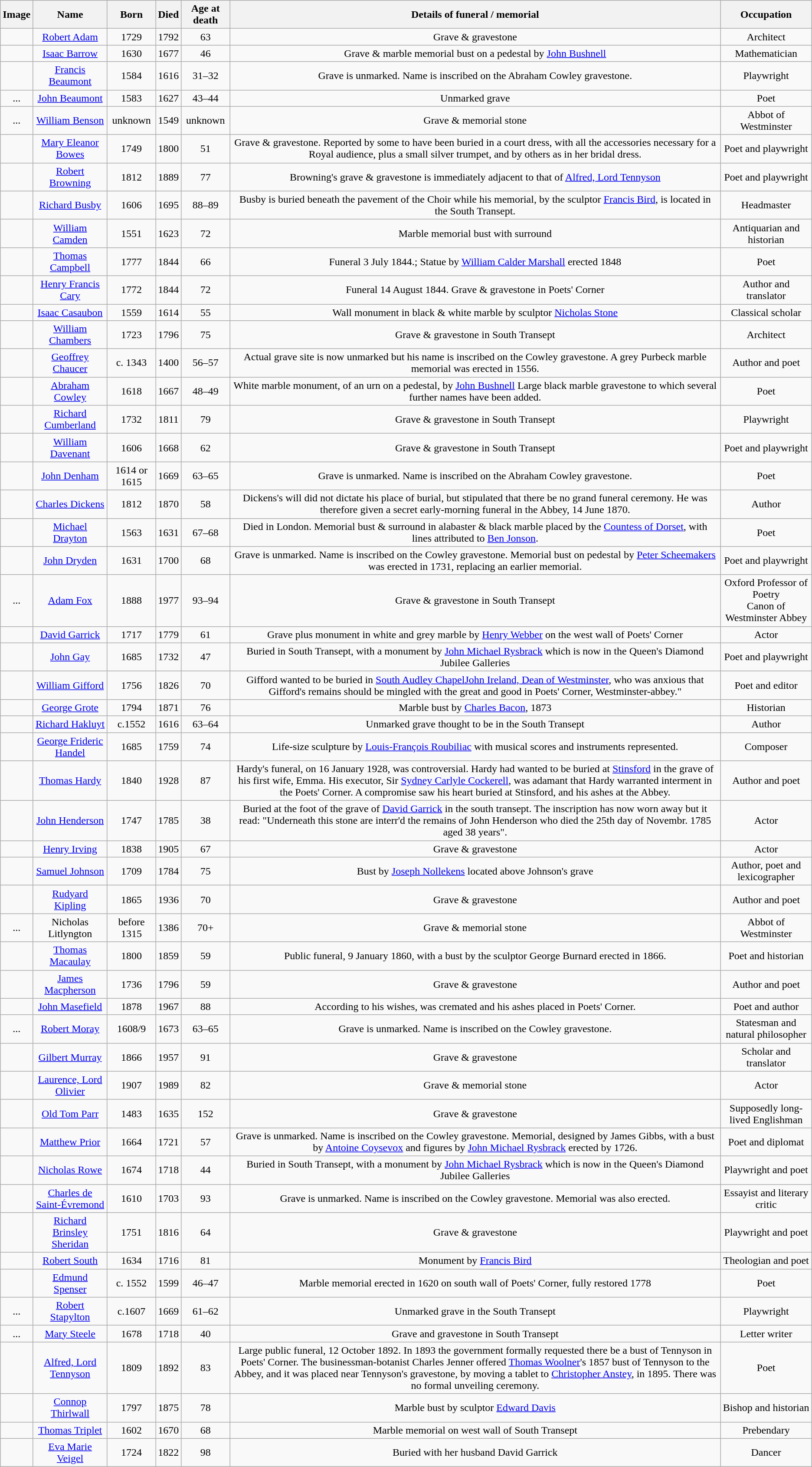<table class="wikitable sortable" style="text-align:center">
<tr>
<th class="unsortable">Image</th>
<th>Name</th>
<th>Born</th>
<th>Died</th>
<th>Age at death</th>
<th class="unsortable">Details of funeral / memorial</th>
<th>Occupation</th>
</tr>
<tr>
<td></td>
<td><a href='#'>Robert Adam</a></td>
<td>1729</td>
<td>1792</td>
<td>63</td>
<td>Grave & gravestone</td>
<td>Architect</td>
</tr>
<tr>
<td></td>
<td><a href='#'>Isaac Barrow</a></td>
<td>1630</td>
<td>1677</td>
<td>46</td>
<td>Grave & marble memorial bust on a pedestal by <a href='#'>John Bushnell</a></td>
<td>Mathematician</td>
</tr>
<tr>
<td></td>
<td><a href='#'>Francis Beaumont</a></td>
<td>1584</td>
<td>1616</td>
<td>31–32</td>
<td>Grave is unmarked. Name is inscribed on the Abraham Cowley gravestone.</td>
<td>Playwright</td>
</tr>
<tr>
<td>...</td>
<td><a href='#'>John Beaumont</a></td>
<td>1583</td>
<td>1627</td>
<td>43–44</td>
<td>Unmarked grave</td>
<td>Poet</td>
</tr>
<tr>
<td>...</td>
<td><a href='#'>William Benson</a></td>
<td>unknown</td>
<td>1549</td>
<td>unknown</td>
<td>Grave & memorial stone</td>
<td>Abbot of Westminster</td>
</tr>
<tr>
<td></td>
<td><a href='#'>Mary Eleanor Bowes</a></td>
<td>1749</td>
<td>1800</td>
<td>51</td>
<td>Grave & gravestone. Reported by some to have been buried in a court dress, with all the accessories necessary for a Royal audience, plus a small silver trumpet, and by others as in her bridal dress.</td>
<td>Poet and playwright</td>
</tr>
<tr>
<td></td>
<td><a href='#'>Robert Browning</a></td>
<td>1812</td>
<td>1889</td>
<td>77</td>
<td>Browning's grave & gravestone is immediately adjacent to that of <a href='#'>Alfred, Lord Tennyson</a></td>
<td>Poet and playwright</td>
</tr>
<tr>
<td></td>
<td><a href='#'>Richard Busby</a></td>
<td>1606</td>
<td>1695</td>
<td>88–89</td>
<td>Busby is buried beneath the pavement of the Choir while his memorial, by the sculptor <a href='#'>Francis Bird</a>, is located in the South Transept.</td>
<td>Headmaster</td>
</tr>
<tr>
<td></td>
<td><a href='#'>William Camden</a></td>
<td>1551</td>
<td>1623</td>
<td>72</td>
<td>Marble memorial bust with surround</td>
<td>Antiquarian and historian</td>
</tr>
<tr>
<td></td>
<td><a href='#'>Thomas Campbell</a></td>
<td>1777</td>
<td>1844</td>
<td>66</td>
<td>Funeral 3 July 1844.; Statue by <a href='#'>William Calder Marshall</a> erected 1848</td>
<td>Poet</td>
</tr>
<tr>
<td></td>
<td><a href='#'>Henry Francis Cary</a></td>
<td>1772</td>
<td>1844</td>
<td>72</td>
<td>Funeral 14 August 1844. Grave & gravestone in Poets' Corner</td>
<td>Author and translator</td>
</tr>
<tr>
<td></td>
<td><a href='#'>Isaac Casaubon</a></td>
<td>1559</td>
<td>1614</td>
<td>55</td>
<td>Wall monument in black & white marble by sculptor <a href='#'>Nicholas Stone</a></td>
<td>Classical scholar</td>
</tr>
<tr>
<td></td>
<td><a href='#'>William Chambers</a></td>
<td>1723</td>
<td>1796</td>
<td>75</td>
<td>Grave & gravestone in South Transept</td>
<td>Architect</td>
</tr>
<tr>
<td></td>
<td><a href='#'>Geoffrey Chaucer</a></td>
<td>c. 1343</td>
<td>1400</td>
<td>56–57</td>
<td>Actual grave site is now unmarked but his name is inscribed on the Cowley gravestone. A grey Purbeck marble memorial was erected in 1556.</td>
<td>Author and poet</td>
</tr>
<tr>
<td></td>
<td><a href='#'>Abraham Cowley</a></td>
<td>1618</td>
<td>1667</td>
<td>48–49</td>
<td>White marble monument, of an urn on a pedestal, by <a href='#'>John Bushnell</a> Large black marble gravestone to which several further names have been added.</td>
<td>Poet</td>
</tr>
<tr>
<td></td>
<td><a href='#'>Richard Cumberland</a></td>
<td>1732</td>
<td>1811</td>
<td>79</td>
<td>Grave & gravestone in South Transept</td>
<td>Playwright</td>
</tr>
<tr>
<td></td>
<td><a href='#'>William Davenant</a></td>
<td>1606</td>
<td>1668</td>
<td>62</td>
<td>Grave & gravestone in South Transept</td>
<td>Poet and playwright</td>
</tr>
<tr>
<td></td>
<td><a href='#'>John Denham</a></td>
<td>1614 or 1615</td>
<td>1669</td>
<td>63–65</td>
<td>Grave is unmarked. Name is inscribed on the Abraham Cowley gravestone.</td>
<td>Poet</td>
</tr>
<tr>
<td></td>
<td><a href='#'>Charles Dickens</a></td>
<td>1812</td>
<td>1870</td>
<td>58</td>
<td>Dickens's will did not dictate his place of burial, but stipulated that there be no grand funeral ceremony. He was therefore given a secret early-morning funeral in the Abbey, 14 June 1870.</td>
<td>Author</td>
</tr>
<tr>
<td></td>
<td><a href='#'>Michael Drayton</a></td>
<td>1563</td>
<td>1631</td>
<td>67–68</td>
<td>Died in London. Memorial bust & surround in alabaster & black marble placed by the <a href='#'>Countess of Dorset</a>, with lines attributed to <a href='#'>Ben Jonson</a>.</td>
<td>Poet</td>
</tr>
<tr>
<td></td>
<td><a href='#'>John Dryden</a></td>
<td>1631</td>
<td>1700</td>
<td>68</td>
<td>Grave is unmarked. Name is inscribed on the Cowley gravestone. Memorial bust on pedestal by <a href='#'>Peter Scheemakers</a> was erected in 1731, replacing an earlier memorial.</td>
<td>Poet and playwright</td>
</tr>
<tr>
<td>...</td>
<td><a href='#'>Adam Fox</a></td>
<td>1888</td>
<td>1977</td>
<td>93–94</td>
<td>Grave & gravestone in South Transept</td>
<td>Oxford Professor of Poetry<br>Canon of Westminster Abbey</td>
</tr>
<tr>
<td></td>
<td><a href='#'>David Garrick</a></td>
<td>1717</td>
<td>1779</td>
<td>61</td>
<td>Grave plus monument in white and grey marble by <a href='#'>Henry Webber</a> on the west wall of Poets' Corner</td>
<td>Actor</td>
</tr>
<tr>
<td></td>
<td><a href='#'>John Gay</a></td>
<td>1685</td>
<td>1732</td>
<td>47</td>
<td>Buried in South Transept, with a monument by <a href='#'>John Michael Rysbrack</a> which is now in the Queen's Diamond Jubilee Galleries</td>
<td>Poet and playwright</td>
</tr>
<tr>
<td></td>
<td><a href='#'>William Gifford</a></td>
<td>1756</td>
<td>1826</td>
<td>70</td>
<td>Gifford wanted to be buried in <a href='#'>South Audley Chapel</a><a href='#'>John Ireland, Dean of Westminster</a>, who was anxious that Gifford's remains should be mingled with the great and good in Poets' Corner, Westminster-abbey."</td>
<td>Poet and editor</td>
</tr>
<tr>
<td></td>
<td><a href='#'>George Grote</a></td>
<td>1794</td>
<td>1871</td>
<td>76</td>
<td>Marble bust by <a href='#'>Charles Bacon</a>, 1873</td>
<td>Historian</td>
</tr>
<tr>
<td></td>
<td><a href='#'>Richard Hakluyt</a></td>
<td>c.1552</td>
<td>1616</td>
<td>63–64</td>
<td>Unmarked grave thought to be in the South Transept</td>
<td>Author</td>
</tr>
<tr>
<td></td>
<td><a href='#'>George Frideric Handel</a></td>
<td>1685</td>
<td>1759</td>
<td>74</td>
<td>Life-size sculpture by <a href='#'>Louis-François Roubiliac</a> with musical scores and instruments represented.</td>
<td>Composer</td>
</tr>
<tr>
<td></td>
<td><a href='#'>Thomas Hardy</a></td>
<td>1840</td>
<td>1928</td>
<td>87</td>
<td>Hardy's funeral, on 16 January 1928, was controversial. Hardy had wanted to be buried at <a href='#'>Stinsford</a> in the grave of his first wife, Emma. His executor, Sir <a href='#'>Sydney Carlyle Cockerell</a>, was adamant that Hardy warranted interment in the Poets' Corner. A compromise saw his heart buried at Stinsford, and his ashes at the Abbey.</td>
<td>Author and poet</td>
</tr>
<tr>
<td></td>
<td><a href='#'>John Henderson</a></td>
<td>1747</td>
<td>1785</td>
<td>38</td>
<td>Buried at the foot of the grave of <a href='#'>David Garrick</a> in the south transept. The inscription has now worn away but it read: "Underneath this stone are interr'd the remains of John Henderson who died the 25th day of Novembr. 1785 aged 38 years".</td>
<td>Actor</td>
</tr>
<tr>
<td></td>
<td><a href='#'>Henry Irving</a></td>
<td>1838</td>
<td>1905</td>
<td>67</td>
<td>Grave & gravestone</td>
<td>Actor</td>
</tr>
<tr>
<td></td>
<td><a href='#'>Samuel Johnson</a></td>
<td>1709</td>
<td>1784</td>
<td>75</td>
<td>Bust by <a href='#'>Joseph Nollekens</a> located above Johnson's grave</td>
<td>Author, poet and lexicographer</td>
</tr>
<tr>
<td></td>
<td><a href='#'>Rudyard Kipling</a></td>
<td>1865</td>
<td>1936</td>
<td>70</td>
<td>Grave & gravestone</td>
<td>Author and poet</td>
</tr>
<tr>
<td>...</td>
<td>Nicholas Litlyngton</td>
<td>before 1315</td>
<td>1386</td>
<td>70+</td>
<td>Grave & memorial stone</td>
<td>Abbot of Westminster</td>
</tr>
<tr>
<td></td>
<td><a href='#'>Thomas Macaulay</a></td>
<td>1800</td>
<td>1859</td>
<td>59</td>
<td>Public funeral, 9 January 1860, with a bust by the sculptor George Burnard erected in 1866.</td>
<td>Poet and historian</td>
</tr>
<tr>
<td></td>
<td><a href='#'>James Macpherson</a></td>
<td>1736</td>
<td>1796</td>
<td>59</td>
<td>Grave & gravestone</td>
<td>Author and poet</td>
</tr>
<tr>
<td></td>
<td><a href='#'>John Masefield</a></td>
<td>1878</td>
<td>1967</td>
<td>88</td>
<td>According to his wishes, was cremated and his ashes placed in Poets' Corner.</td>
<td>Poet and author</td>
</tr>
<tr>
<td>...</td>
<td><a href='#'>Robert Moray</a></td>
<td>1608/9</td>
<td>1673</td>
<td>63–65</td>
<td>Grave is unmarked. Name is inscribed on the Cowley gravestone.</td>
<td>Statesman and natural philosopher</td>
</tr>
<tr>
<td></td>
<td><a href='#'>Gilbert Murray</a></td>
<td>1866</td>
<td>1957</td>
<td>91</td>
<td>Grave & gravestone</td>
<td>Scholar and translator</td>
</tr>
<tr>
<td></td>
<td><a href='#'>Laurence, Lord Olivier</a></td>
<td>1907</td>
<td>1989</td>
<td>82</td>
<td>Grave & memorial stone</td>
<td>Actor</td>
</tr>
<tr>
<td></td>
<td><a href='#'>Old Tom Parr</a></td>
<td>1483</td>
<td>1635</td>
<td>152</td>
<td>Grave & gravestone</td>
<td>Supposedly long-lived Englishman</td>
</tr>
<tr>
<td></td>
<td><a href='#'>Matthew Prior</a></td>
<td>1664</td>
<td>1721</td>
<td>57</td>
<td>Grave is unmarked. Name is inscribed on the Cowley gravestone. Memorial, designed by James Gibbs, with a bust by <a href='#'>Antoine Coysevox</a> and figures by <a href='#'>John Michael Rysbrack</a> erected by 1726.</td>
<td>Poet and diplomat</td>
</tr>
<tr>
<td></td>
<td><a href='#'>Nicholas Rowe</a></td>
<td>1674</td>
<td>1718</td>
<td>44</td>
<td>Buried in South Transept, with a monument by <a href='#'>John Michael Rysbrack</a> which is now in the Queen's Diamond Jubilee Galleries</td>
<td>Playwright and poet</td>
</tr>
<tr>
<td></td>
<td><a href='#'>Charles de Saint-Évremond</a></td>
<td>1610</td>
<td>1703</td>
<td>93</td>
<td>Grave is unmarked. Name is inscribed on the Cowley gravestone. Memorial was also erected.</td>
<td>Essayist and literary critic</td>
</tr>
<tr>
<td></td>
<td><a href='#'>Richard Brinsley Sheridan</a></td>
<td>1751</td>
<td>1816</td>
<td>64</td>
<td>Grave & gravestone</td>
<td>Playwright and poet</td>
</tr>
<tr>
<td></td>
<td><a href='#'>Robert South</a></td>
<td>1634</td>
<td>1716</td>
<td>81</td>
<td>Monument by <a href='#'>Francis Bird</a></td>
<td>Theologian and poet</td>
</tr>
<tr>
<td></td>
<td><a href='#'>Edmund Spenser</a></td>
<td>c. 1552</td>
<td>1599</td>
<td>46–47</td>
<td>Marble memorial erected in 1620 on south wall of Poets' Corner, fully restored 1778</td>
<td>Poet</td>
</tr>
<tr>
<td>...</td>
<td><a href='#'>Robert Stapylton</a></td>
<td>c.1607</td>
<td>1669</td>
<td>61–62</td>
<td>Unmarked grave in the South Transept</td>
<td>Playwright</td>
</tr>
<tr>
<td>...</td>
<td><a href='#'>Mary Steele</a></td>
<td>1678</td>
<td>1718</td>
<td>40</td>
<td>Grave and gravestone in South Transept</td>
<td>Letter writer</td>
</tr>
<tr>
<td></td>
<td><a href='#'>Alfred, Lord Tennyson</a></td>
<td>1809</td>
<td>1892</td>
<td>83</td>
<td>Large public funeral, 12 October 1892. In 1893 the government formally requested there be a bust of Tennyson in Poets' Corner. The businessman-botanist Charles Jenner offered <a href='#'>Thomas Woolner</a>'s 1857 bust of Tennyson to the Abbey, and it was placed near Tennyson's gravestone, by moving a tablet to <a href='#'>Christopher Anstey</a>, in 1895. There was no formal unveiling ceremony.</td>
<td>Poet</td>
</tr>
<tr>
<td></td>
<td><a href='#'>Connop Thirlwall</a></td>
<td>1797</td>
<td>1875</td>
<td>78</td>
<td>Marble bust by sculptor <a href='#'>Edward Davis</a></td>
<td>Bishop and historian</td>
</tr>
<tr>
<td></td>
<td><a href='#'>Thomas Triplet</a></td>
<td>1602</td>
<td>1670</td>
<td>68</td>
<td>Marble memorial on west wall of South Transept</td>
<td>Prebendary</td>
</tr>
<tr>
<td></td>
<td><a href='#'>Eva Marie Veigel</a></td>
<td>1724</td>
<td>1822</td>
<td>98</td>
<td>Buried with her husband David Garrick</td>
<td>Dancer</td>
</tr>
</table>
